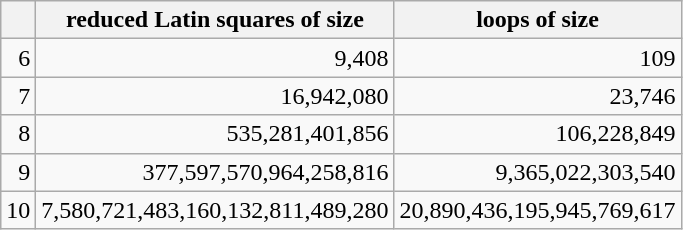<table class="wikitable" align="center">
<tr>
<th></th>
<th align=right>reduced Latin squares of size </th>
<th align=right>loops of size </th>
</tr>
<tr>
<td align=right>6</td>
<td align=right>9,408</td>
<td align=right>109</td>
</tr>
<tr loo>
<td align=right>7</td>
<td align=right>16,942,080</td>
<td align=right>23,746</td>
</tr>
<tr>
<td align=right>8</td>
<td align=right>535,281,401,856</td>
<td align=right>106,228,849</td>
</tr>
<tr>
<td align=right>9</td>
<td align=right>377,597,570,964,258,816</td>
<td align=right>9,365,022,303,540</td>
</tr>
<tr>
<td>10</td>
<td align=right>7,580,721,483,160,132,811,489,280</td>
<td align=right>20,890,436,195,945,769,617</td>
</tr>
</table>
